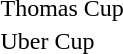<table>
<tr>
<td rowspan="2">Thomas Cup</td>
<td rowspan=2;align="left"></td>
<td rowspan=2;align="left"></td>
<td align="left"></td>
</tr>
<tr>
<td align="left"></td>
</tr>
<tr>
<td rowspan="2">Uber Cup</td>
<td rowspan=2;align="left"></td>
<td rowspan=2;align="left"></td>
<td align="left"></td>
</tr>
<tr>
<td align="left"></td>
</tr>
<tr>
</tr>
</table>
